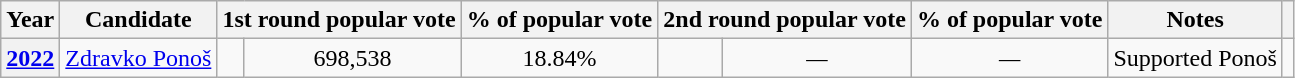<table class="wikitable" style="text-align:center">
<tr>
<th>Year</th>
<th>Candidate</th>
<th colspan="2">1st round popular vote</th>
<th>% of popular vote</th>
<th colspan="2">2nd round popular vote</th>
<th>% of popular vote</th>
<th>Notes</th>
<th></th>
</tr>
<tr>
<th><a href='#'>2022</a></th>
<td><a href='#'>Zdravko Ponoš</a></td>
<td></td>
<td>698,538</td>
<td>18.84%</td>
<td></td>
<td><em>—</em></td>
<td><em>—</em></td>
<td>Supported Ponoš</td>
<td></td>
</tr>
</table>
